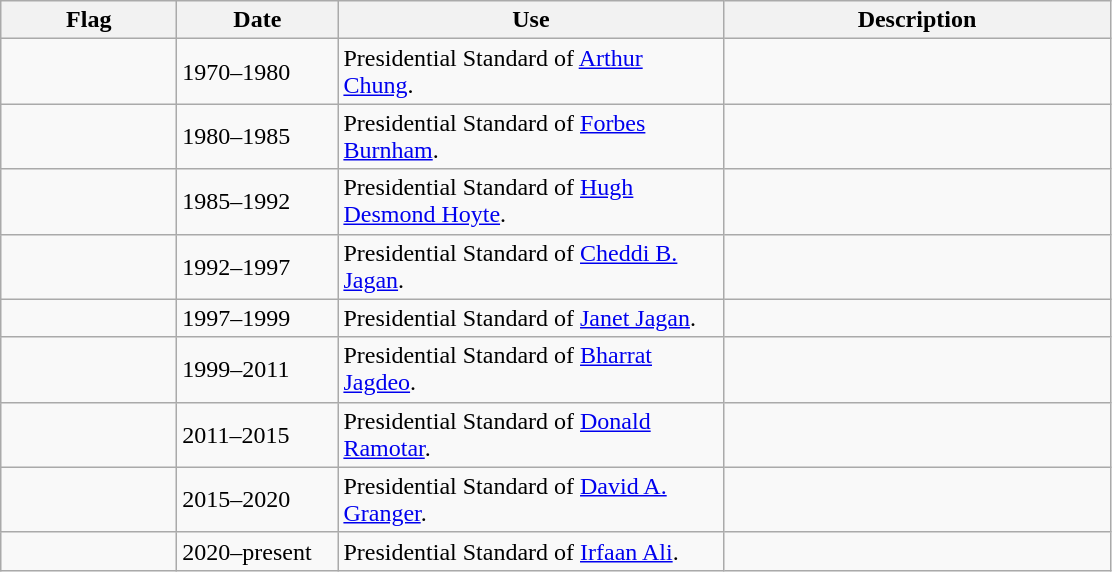<table class="wikitable">
<tr>
<th style="width:110px;">Flag</th>
<th style="width:100px;">Date</th>
<th style="width:250px;">Use</th>
<th style="width:250px;">Description</th>
</tr>
<tr>
<td></td>
<td>1970–1980</td>
<td>Presidential Standard of <a href='#'>Arthur Chung</a>.</td>
<td></td>
</tr>
<tr>
<td></td>
<td>1980–1985</td>
<td>Presidential Standard of <a href='#'>Forbes Burnham</a>.</td>
<td></td>
</tr>
<tr>
<td></td>
<td>1985–1992</td>
<td>Presidential Standard of <a href='#'>Hugh Desmond Hoyte</a>.</td>
<td></td>
</tr>
<tr>
<td></td>
<td>1992–1997</td>
<td>Presidential Standard of <a href='#'>Cheddi B. Jagan</a>.</td>
<td></td>
</tr>
<tr>
<td></td>
<td>1997–1999</td>
<td>Presidential Standard of <a href='#'>Janet Jagan</a>.</td>
<td></td>
</tr>
<tr>
<td></td>
<td>1999–2011</td>
<td>Presidential Standard of <a href='#'>Bharrat Jagdeo</a>.</td>
<td></td>
</tr>
<tr>
<td></td>
<td>2011–2015</td>
<td>Presidential Standard of <a href='#'>Donald Ramotar</a>.</td>
<td></td>
</tr>
<tr>
<td></td>
<td>2015–2020</td>
<td>Presidential Standard of <a href='#'>David A. Granger</a>.</td>
<td></td>
</tr>
<tr>
<td></td>
<td>2020–present</td>
<td>Presidential Standard of <a href='#'>Irfaan Ali</a>.</td>
<td></td>
</tr>
</table>
